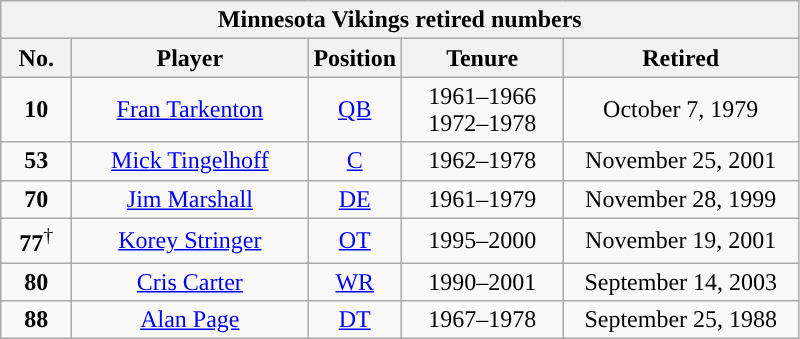<table class="wikitable sortable" style="text-align:center">
<tr>
<th colspan="5">Minnesota Vikings retired numbers</th>
</tr>
<tr>
<th style="width:40px;">No.</th>
<th style="width:150px;">Player</th>
<th style="width:40px;">Position</th>
<th style="width:100px;">Tenure</th>
<th style="width:150px;">Retired</th>
</tr>
<tr>
<td><strong>10</strong></td>
<td><a href='#'>Fran Tarkenton</a></td>
<td><a href='#'>QB</a></td>
<td>1961–1966<br>1972–1978</td>
<td>October 7, 1979</td>
</tr>
<tr>
<td><strong>53</strong></td>
<td><a href='#'>Mick Tingelhoff</a></td>
<td><a href='#'>C</a></td>
<td>1962–1978</td>
<td>November 25, 2001</td>
</tr>
<tr>
<td><strong>70</strong></td>
<td><a href='#'>Jim Marshall</a></td>
<td><a href='#'>DE</a></td>
<td>1961–1979</td>
<td>November 28, 1999</td>
</tr>
<tr>
<td><strong>77</strong><sup>†</sup></td>
<td><a href='#'>Korey Stringer</a></td>
<td><a href='#'>OT</a></td>
<td>1995–2000</td>
<td>November 19, 2001</td>
</tr>
<tr>
<td><strong>80</strong></td>
<td><a href='#'>Cris Carter</a></td>
<td><a href='#'>WR</a></td>
<td>1990–2001</td>
<td>September 14, 2003</td>
</tr>
<tr>
<td><strong>88</strong></td>
<td><a href='#'>Alan Page</a></td>
<td><a href='#'>DT</a></td>
<td>1967–1978</td>
<td>September 25, 1988</td>
</tr>
</table>
